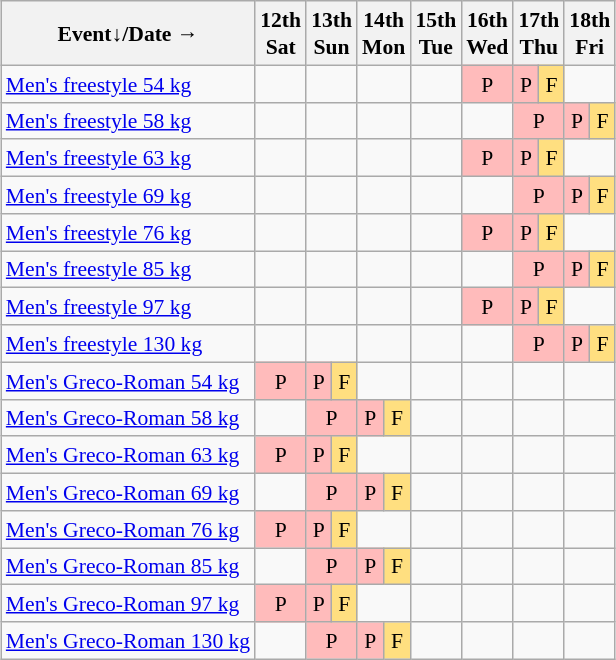<table class="wikitable" style="margin:0.5em auto; font-size:90%; line-height:1.25em; text-align:center;">
<tr>
<th>Event↓/Date →</th>
<th>12th<br>Sat</th>
<th colspan=2>13th<br>Sun</th>
<th colspan=2>14th<br>Mon</th>
<th>15th<br>Tue</th>
<th>16th<br>Wed</th>
<th colspan=2>17th<br>Thu</th>
<th colspan=2>18th<br>Fri</th>
</tr>
<tr>
<td align="left"><a href='#'>Men's freestyle 54 kg</a></td>
<td></td>
<td colspan=2></td>
<td colspan=2></td>
<td></td>
<td bgcolor="#FFBBBB">P</td>
<td bgcolor="#FFBBBB">P</td>
<td bgcolor="#FFDF80">F</td>
<td colspan=2></td>
</tr>
<tr>
<td align="left"><a href='#'>Men's freestyle 58 kg</a></td>
<td></td>
<td colspan=2></td>
<td colspan=2></td>
<td></td>
<td></td>
<td colspan=2 bgcolor="#FFBBBB">P</td>
<td bgcolor="#FFBBBB">P</td>
<td bgcolor="#FFDF80">F</td>
</tr>
<tr>
<td align="left"><a href='#'>Men's freestyle 63 kg</a></td>
<td></td>
<td colspan=2></td>
<td colspan=2></td>
<td></td>
<td bgcolor="#FFBBBB">P</td>
<td bgcolor="#FFBBBB">P</td>
<td bgcolor="#FFDF80">F</td>
<td colspan=2></td>
</tr>
<tr>
<td align="left"><a href='#'>Men's freestyle 69 kg</a></td>
<td></td>
<td colspan=2></td>
<td colspan=2></td>
<td></td>
<td></td>
<td colspan=2 bgcolor="#FFBBBB">P</td>
<td bgcolor="#FFBBBB">P</td>
<td bgcolor="#FFDF80">F</td>
</tr>
<tr>
<td align="left"><a href='#'>Men's freestyle 76 kg</a></td>
<td></td>
<td colspan=2></td>
<td colspan=2></td>
<td></td>
<td bgcolor="#FFBBBB">P</td>
<td bgcolor="#FFBBBB">P</td>
<td bgcolor="#FFDF80">F</td>
<td colspan=2></td>
</tr>
<tr>
<td align="left"><a href='#'>Men's freestyle 85 kg</a></td>
<td></td>
<td colspan=2></td>
<td colspan=2></td>
<td></td>
<td></td>
<td colspan=2 bgcolor="#FFBBBB">P</td>
<td bgcolor="#FFBBBB">P</td>
<td bgcolor="#FFDF80">F</td>
</tr>
<tr>
<td align="left"><a href='#'>Men's freestyle 97 kg</a></td>
<td></td>
<td colspan=2></td>
<td colspan=2></td>
<td></td>
<td bgcolor="#FFBBBB">P</td>
<td bgcolor="#FFBBBB">P</td>
<td bgcolor="#FFDF80">F</td>
<td colspan=2></td>
</tr>
<tr>
<td align="left"><a href='#'>Men's freestyle 130 kg</a></td>
<td></td>
<td colspan=2></td>
<td colspan=2></td>
<td></td>
<td></td>
<td colspan=2 bgcolor="#FFBBBB">P</td>
<td bgcolor="#FFBBBB">P</td>
<td bgcolor="#FFDF80">F</td>
</tr>
<tr>
<td align="left"><a href='#'>Men's Greco-Roman 54 kg</a></td>
<td bgcolor="#FFBBBB">P</td>
<td bgcolor="#FFBBBB">P</td>
<td bgcolor="#FFDF80">F</td>
<td colspan=2></td>
<td></td>
<td></td>
<td colspan=2></td>
<td colspan=2></td>
</tr>
<tr>
<td align="left"><a href='#'>Men's Greco-Roman 58 kg</a></td>
<td></td>
<td colspan=2 bgcolor="#FFBBBB">P</td>
<td bgcolor="#FFBBBB">P</td>
<td bgcolor="#FFDF80">F</td>
<td></td>
<td></td>
<td colspan=2></td>
<td colspan=2></td>
</tr>
<tr>
<td align="left"><a href='#'>Men's Greco-Roman 63 kg</a></td>
<td bgcolor="#FFBBBB">P</td>
<td bgcolor="#FFBBBB">P</td>
<td bgcolor="#FFDF80">F</td>
<td colspan=2></td>
<td></td>
<td></td>
<td colspan=2></td>
<td colspan=2></td>
</tr>
<tr>
<td align="left"><a href='#'>Men's Greco-Roman 69 kg</a></td>
<td></td>
<td colspan=2 bgcolor="#FFBBBB">P</td>
<td bgcolor="#FFBBBB">P</td>
<td bgcolor="#FFDF80">F</td>
<td></td>
<td></td>
<td colspan=2></td>
<td colspan=2></td>
</tr>
<tr>
<td align="left"><a href='#'>Men's Greco-Roman 76 kg</a></td>
<td bgcolor="#FFBBBB">P</td>
<td bgcolor="#FFBBBB">P</td>
<td bgcolor="#FFDF80">F</td>
<td colspan=2></td>
<td></td>
<td></td>
<td colspan=2></td>
<td colspan=2></td>
</tr>
<tr>
<td align="left"><a href='#'>Men's Greco-Roman 85 kg</a></td>
<td></td>
<td colspan=2 bgcolor="#FFBBBB">P</td>
<td bgcolor="#FFBBBB">P</td>
<td bgcolor="#FFDF80">F</td>
<td></td>
<td></td>
<td colspan=2></td>
<td colspan=2></td>
</tr>
<tr>
<td align="left"><a href='#'>Men's Greco-Roman 97 kg</a></td>
<td bgcolor="#FFBBBB">P</td>
<td bgcolor="#FFBBBB">P</td>
<td bgcolor="#FFDF80">F</td>
<td colspan=2></td>
<td></td>
<td></td>
<td colspan=2></td>
<td colspan=2></td>
</tr>
<tr>
<td align="left"><a href='#'>Men's Greco-Roman 130 kg</a></td>
<td></td>
<td colspan=2 bgcolor="#FFBBBB">P</td>
<td bgcolor="#FFBBBB">P</td>
<td bgcolor="#FFDF80">F</td>
<td></td>
<td></td>
<td colspan=2></td>
<td colspan=2></td>
</tr>
</table>
